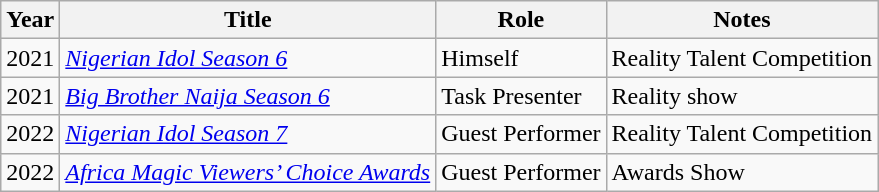<table class="wikitable sortable">
<tr>
<th>Year</th>
<th>Title</th>
<th>Role</th>
<th>Notes</th>
</tr>
<tr>
<td>2021</td>
<td><em><a href='#'>Nigerian Idol Season 6</a></em></td>
<td>Himself</td>
<td>Reality Talent Competition</td>
</tr>
<tr>
<td>2021</td>
<td><em><a href='#'>Big Brother Naija Season 6</a></em></td>
<td>Task Presenter</td>
<td>Reality show</td>
</tr>
<tr>
<td>2022</td>
<td><em><a href='#'>Nigerian Idol Season 7</a></em></td>
<td>Guest Performer</td>
<td>Reality Talent Competition</td>
</tr>
<tr>
<td>2022</td>
<td><em><a href='#'>Africa Magic Viewers’ Choice Awards</a></em></td>
<td>Guest Performer</td>
<td>Awards Show</td>
</tr>
</table>
